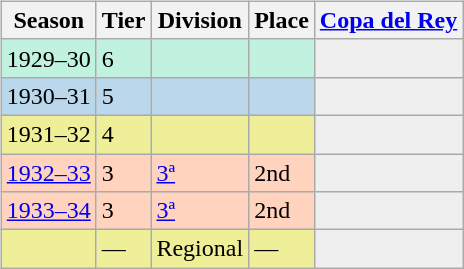<table>
<tr>
<td valign="top" width=0%><br><table class="wikitable">
<tr style="background:#f0f6fa;">
<th>Season</th>
<th>Tier</th>
<th>Division</th>
<th>Place</th>
<th><a href='#'>Copa del Rey</a></th>
</tr>
<tr>
<td style="background:#C0F2DF;">1929–30</td>
<td style="background:#C0F2DF;">6</td>
<td style="background:#C0F2DF;"></td>
<td style="background:#C0F2DF;"></td>
<th style="background:#efefef;"></th>
</tr>
<tr>
<td style="background:#BBD7EC;">1930–31</td>
<td style="background:#BBD7EC;">5</td>
<td style="background:#BBD7EC;"></td>
<td style="background:#BBD7EC;"></td>
<th style="background:#efefef;"></th>
</tr>
<tr>
<td style="background:#EFEF99;">1931–32</td>
<td style="background:#EFEF99;">4</td>
<td style="background:#EFEF99;"></td>
<td style="background:#EFEF99;"></td>
<th style="background:#efefef;"></th>
</tr>
<tr>
<td style="background:#FFD3BD;"><a href='#'>1932–33</a></td>
<td style="background:#FFD3BD;">3</td>
<td style="background:#FFD3BD;"><a href='#'>3ª</a></td>
<td style="background:#FFD3BD;">2nd</td>
<th style="background:#efefef;"></th>
</tr>
<tr>
<td style="background:#FFD3BD;"><a href='#'>1933–34</a></td>
<td style="background:#FFD3BD;">3</td>
<td style="background:#FFD3BD;"><a href='#'>3ª</a></td>
<td style="background:#FFD3BD;">2nd</td>
<th style="background:#efefef;"></th>
</tr>
<tr>
<td style="background:#EFEF99;"></td>
<td style="background:#EFEF99;">—</td>
<td style="background:#EFEF99;">Regional</td>
<td style="background:#EFEF99;">—</td>
<th style="background:#efefef;"></th>
</tr>
</table>
</td>
</tr>
</table>
